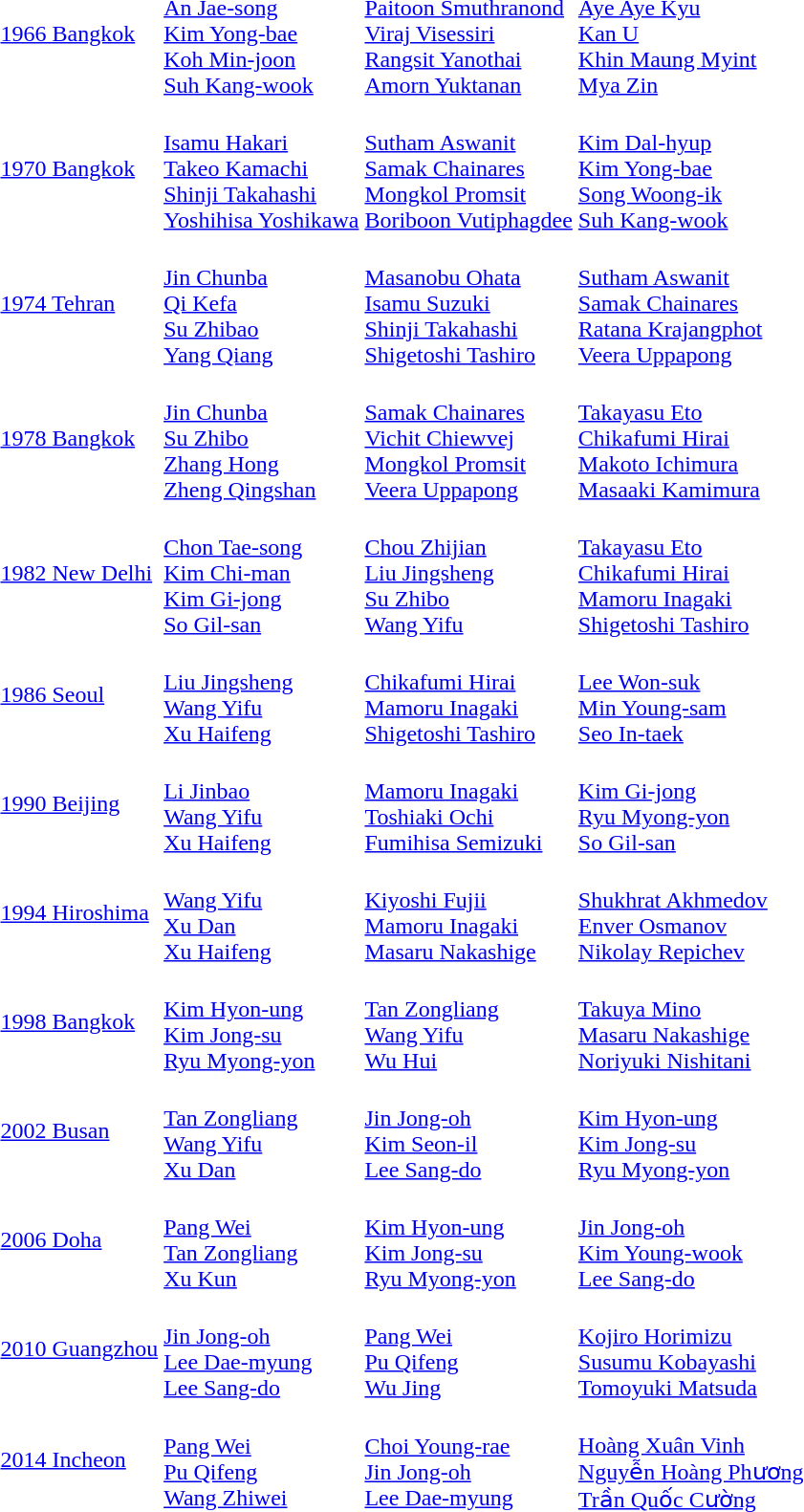<table>
<tr>
<td><a href='#'>1966 Bangkok</a></td>
<td><br><a href='#'>An Jae-song</a><br><a href='#'>Kim Yong-bae</a><br><a href='#'>Koh Min-joon</a><br><a href='#'>Suh Kang-wook</a></td>
<td><br><a href='#'>Paitoon Smuthranond</a><br><a href='#'>Viraj Visessiri</a><br><a href='#'>Rangsit Yanothai</a><br><a href='#'>Amorn Yuktanan</a></td>
<td><br><a href='#'>Aye Aye Kyu</a><br><a href='#'>Kan U</a><br><a href='#'>Khin Maung Myint</a><br><a href='#'>Mya Zin</a></td>
</tr>
<tr>
<td><a href='#'>1970 Bangkok</a></td>
<td><br><a href='#'>Isamu Hakari</a><br><a href='#'>Takeo Kamachi</a><br><a href='#'>Shinji Takahashi</a><br><a href='#'>Yoshihisa Yoshikawa</a></td>
<td><br><a href='#'>Sutham Aswanit</a><br><a href='#'>Samak Chainares</a><br><a href='#'>Mongkol Promsit</a><br><a href='#'>Boriboon Vutiphagdee</a></td>
<td><br><a href='#'>Kim Dal-hyup</a><br><a href='#'>Kim Yong-bae</a><br><a href='#'>Song Woong-ik</a><br><a href='#'>Suh Kang-wook</a></td>
</tr>
<tr>
<td><a href='#'>1974 Tehran</a></td>
<td><br><a href='#'>Jin Chunba</a><br><a href='#'>Qi Kefa</a><br><a href='#'>Su Zhibao</a><br><a href='#'>Yang Qiang</a></td>
<td><br><a href='#'>Masanobu Ohata</a><br><a href='#'>Isamu Suzuki</a><br><a href='#'>Shinji Takahashi</a><br><a href='#'>Shigetoshi Tashiro</a></td>
<td><br><a href='#'>Sutham Aswanit</a><br><a href='#'>Samak Chainares</a><br><a href='#'>Ratana Krajangphot</a><br><a href='#'>Veera Uppapong</a></td>
</tr>
<tr>
<td><a href='#'>1978 Bangkok</a></td>
<td><br><a href='#'>Jin Chunba</a><br><a href='#'>Su Zhibo</a><br><a href='#'>Zhang Hong</a><br><a href='#'>Zheng Qingshan</a></td>
<td><br><a href='#'>Samak Chainares</a><br><a href='#'>Vichit Chiewvej</a><br><a href='#'>Mongkol Promsit</a><br><a href='#'>Veera Uppapong</a></td>
<td><br><a href='#'>Takayasu Eto</a><br><a href='#'>Chikafumi Hirai</a><br><a href='#'>Makoto Ichimura</a><br><a href='#'>Masaaki Kamimura</a></td>
</tr>
<tr>
<td><a href='#'>1982 New Delhi</a></td>
<td><br><a href='#'>Chon Tae-song</a><br><a href='#'>Kim Chi-man</a><br><a href='#'>Kim Gi-jong</a><br><a href='#'>So Gil-san</a></td>
<td><br><a href='#'>Chou Zhijian</a><br><a href='#'>Liu Jingsheng</a><br><a href='#'>Su Zhibo</a><br><a href='#'>Wang Yifu</a></td>
<td><br><a href='#'>Takayasu Eto</a><br><a href='#'>Chikafumi Hirai</a><br><a href='#'>Mamoru Inagaki</a><br><a href='#'>Shigetoshi Tashiro</a></td>
</tr>
<tr>
<td><a href='#'>1986 Seoul</a></td>
<td><br><a href='#'>Liu Jingsheng</a><br><a href='#'>Wang Yifu</a><br><a href='#'>Xu Haifeng</a></td>
<td><br><a href='#'>Chikafumi Hirai</a><br><a href='#'>Mamoru Inagaki</a><br><a href='#'>Shigetoshi Tashiro</a></td>
<td><br><a href='#'>Lee Won-suk</a><br><a href='#'>Min Young-sam</a><br><a href='#'>Seo In-taek</a></td>
</tr>
<tr>
<td><a href='#'>1990 Beijing</a></td>
<td><br><a href='#'>Li Jinbao</a><br><a href='#'>Wang Yifu</a><br><a href='#'>Xu Haifeng</a></td>
<td><br><a href='#'>Mamoru Inagaki</a><br><a href='#'>Toshiaki Ochi</a><br><a href='#'>Fumihisa Semizuki</a></td>
<td><br><a href='#'>Kim Gi-jong</a><br><a href='#'>Ryu Myong-yon</a><br><a href='#'>So Gil-san</a></td>
</tr>
<tr>
<td><a href='#'>1994 Hiroshima</a></td>
<td><br><a href='#'>Wang Yifu</a><br><a href='#'>Xu Dan</a><br><a href='#'>Xu Haifeng</a></td>
<td><br><a href='#'>Kiyoshi Fujii</a><br><a href='#'>Mamoru Inagaki</a><br><a href='#'>Masaru Nakashige</a></td>
<td><br><a href='#'>Shukhrat Akhmedov</a><br><a href='#'>Enver Osmanov</a><br><a href='#'>Nikolay Repichev</a></td>
</tr>
<tr>
<td><a href='#'>1998 Bangkok</a></td>
<td><br><a href='#'>Kim Hyon-ung</a><br><a href='#'>Kim Jong-su</a><br><a href='#'>Ryu Myong-yon</a></td>
<td><br><a href='#'>Tan Zongliang</a><br><a href='#'>Wang Yifu</a><br><a href='#'>Wu Hui</a></td>
<td><br><a href='#'>Takuya Mino</a><br><a href='#'>Masaru Nakashige</a><br><a href='#'>Noriyuki Nishitani</a></td>
</tr>
<tr>
<td><a href='#'>2002 Busan</a></td>
<td><br><a href='#'>Tan Zongliang</a><br><a href='#'>Wang Yifu</a><br><a href='#'>Xu Dan</a></td>
<td><br><a href='#'>Jin Jong-oh</a><br><a href='#'>Kim Seon-il</a><br><a href='#'>Lee Sang-do</a></td>
<td><br><a href='#'>Kim Hyon-ung</a><br><a href='#'>Kim Jong-su</a><br><a href='#'>Ryu Myong-yon</a></td>
</tr>
<tr>
<td><a href='#'>2006 Doha</a></td>
<td><br><a href='#'>Pang Wei</a><br><a href='#'>Tan Zongliang</a><br><a href='#'>Xu Kun</a></td>
<td><br><a href='#'>Kim Hyon-ung</a><br><a href='#'>Kim Jong-su</a><br><a href='#'>Ryu Myong-yon</a></td>
<td><br><a href='#'>Jin Jong-oh</a><br><a href='#'>Kim Young-wook</a><br><a href='#'>Lee Sang-do</a></td>
</tr>
<tr>
<td><a href='#'>2010 Guangzhou</a></td>
<td><br><a href='#'>Jin Jong-oh</a><br><a href='#'>Lee Dae-myung</a><br><a href='#'>Lee Sang-do</a></td>
<td><br><a href='#'>Pang Wei</a><br><a href='#'>Pu Qifeng</a><br><a href='#'>Wu Jing</a></td>
<td><br><a href='#'>Kojiro Horimizu</a><br><a href='#'>Susumu Kobayashi</a><br><a href='#'>Tomoyuki Matsuda</a></td>
</tr>
<tr>
<td><a href='#'>2014 Incheon</a></td>
<td><br><a href='#'>Pang Wei</a><br><a href='#'>Pu Qifeng</a><br><a href='#'>Wang Zhiwei</a></td>
<td><br><a href='#'>Choi Young-rae</a><br><a href='#'>Jin Jong-oh</a><br><a href='#'>Lee Dae-myung</a></td>
<td><br><a href='#'>Hoàng Xuân Vinh</a><br><a href='#'>Nguyễn Hoàng Phương</a><br><a href='#'>Trần Quốc Cường</a></td>
</tr>
</table>
